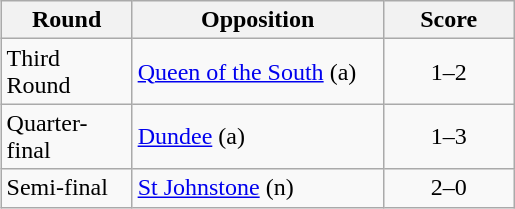<table class="wikitable" style="text-align:left;margin-left:1em;float:right">
<tr>
<th width=80>Round</th>
<th width=160>Opposition</th>
<th width=80>Score</th>
</tr>
<tr>
<td>Third Round</td>
<td><a href='#'>Queen of the South</a> (a)</td>
<td align=center>1–2</td>
</tr>
<tr>
<td>Quarter-final</td>
<td><a href='#'>Dundee</a> (a)</td>
<td align=center>1–3</td>
</tr>
<tr>
<td>Semi-final</td>
<td><a href='#'>St Johnstone</a> (n)</td>
<td align=center>2–0</td>
</tr>
</table>
